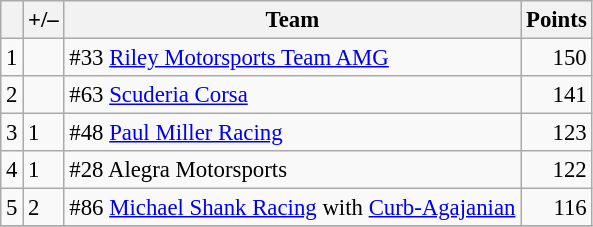<table class="wikitable" style="font-size: 95%;">
<tr>
<th scope="col"></th>
<th scope="col">+/–</th>
<th scope="col">Team</th>
<th scope="col">Points</th>
</tr>
<tr>
<td align=center>1</td>
<td align="left"></td>
<td> #33 <a href='#'>Riley Motorsports Team AMG</a></td>
<td align=right>150</td>
</tr>
<tr>
<td align=center>2</td>
<td align="left"></td>
<td>  #63 <a href='#'>Scuderia Corsa</a></td>
<td align=right>141</td>
</tr>
<tr>
<td align=center>3</td>
<td align="left"> 1</td>
<td>  #48 <a href='#'>Paul Miller Racing</a></td>
<td align=right>123</td>
</tr>
<tr>
<td align=center>4</td>
<td align="left"> 1</td>
<td>  #28 Alegra Motorsports</td>
<td align=right>122</td>
</tr>
<tr>
<td align=center>5</td>
<td align="left"> 2</td>
<td> #86 <a href='#'>Michael Shank Racing</a> with <a href='#'>Curb-Agajanian</a></td>
<td align=right>116</td>
</tr>
<tr>
</tr>
</table>
